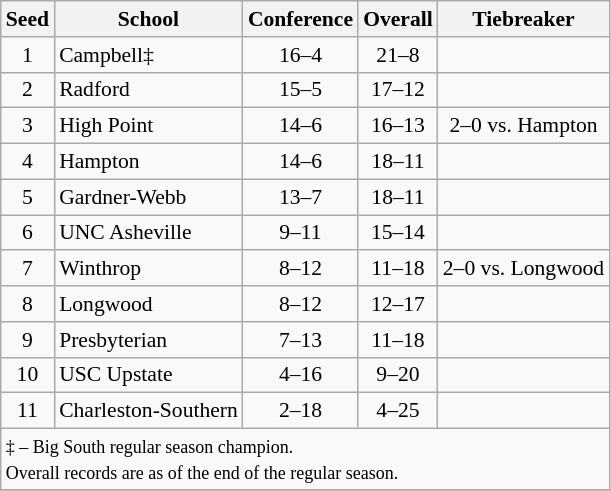<table class="wikitable" style="white-space:nowrap; font-size:90%;text-align:center">
<tr>
<th>Seed</th>
<th>School</th>
<th>Conference</th>
<th>Overall</th>
<th>Tiebreaker</th>
</tr>
<tr>
<td>1</td>
<td align=left>Campbell‡</td>
<td>16–4</td>
<td>21–8</td>
<td></td>
</tr>
<tr>
<td>2</td>
<td align=left>Radford</td>
<td>15–5</td>
<td>17–12</td>
<td></td>
</tr>
<tr>
<td>3</td>
<td align=left>High Point</td>
<td>14–6</td>
<td>16–13</td>
<td>2–0 vs. Hampton</td>
</tr>
<tr>
<td>4</td>
<td align=left>Hampton</td>
<td>14–6</td>
<td>18–11</td>
<td></td>
</tr>
<tr>
<td>5</td>
<td align=left>Gardner-Webb</td>
<td>13–7</td>
<td>18–11</td>
<td></td>
</tr>
<tr>
<td>6</td>
<td align=left>UNC Asheville</td>
<td>9–11</td>
<td>15–14</td>
<td></td>
</tr>
<tr>
<td>7</td>
<td align=left>Winthrop</td>
<td>8–12</td>
<td>11–18</td>
<td>2–0 vs. Longwood</td>
</tr>
<tr>
<td>8</td>
<td align=left>Longwood</td>
<td>8–12</td>
<td>12–17</td>
<td></td>
</tr>
<tr>
<td>9</td>
<td align=left>Presbyterian</td>
<td>7–13</td>
<td>11–18</td>
<td></td>
</tr>
<tr>
<td>10</td>
<td align=left>USC Upstate</td>
<td>4–16</td>
<td>9–20</td>
<td></td>
</tr>
<tr>
<td>11</td>
<td align=left>Charleston-Southern</td>
<td>2–18</td>
<td>4–25</td>
<td></td>
</tr>
<tr>
<td colspan="5" align=left><small>‡ – Big South regular season champion.<br>Overall records are as of the end of the regular season.</small></td>
</tr>
<tr>
</tr>
</table>
